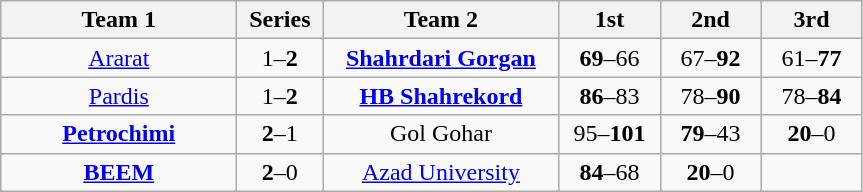<table class="wikitable" style="text-align:center">
<tr>
<th width=150>Team 1</th>
<th width=50>Series</th>
<th width=150>Team 2</th>
<th width=60>1st</th>
<th width=60>2nd</th>
<th width=60>3rd</th>
</tr>
<tr>
<td><a href='#'>Ararat</a></td>
<td>1–<strong>2</strong></td>
<td><strong><a href='#'>Shahrdari Gorgan</a></strong></td>
<td><strong>69</strong>–66</td>
<td>67–<strong>92</strong></td>
<td>61–<strong>77</strong></td>
</tr>
<tr>
<td><a href='#'>Pardis</a></td>
<td>1–<strong>2</strong></td>
<td><strong><a href='#'>HB Shahrekord</a></strong></td>
<td><strong>86</strong>–83</td>
<td>78–<strong>90</strong></td>
<td>78–<strong>84</strong></td>
</tr>
<tr>
<td><strong><a href='#'>Petrochimi</a></strong></td>
<td><strong>2</strong>–1</td>
<td>Gol Gohar</td>
<td>95–<strong>101</strong></td>
<td><strong>79</strong>–43</td>
<td><strong>20</strong>–0</td>
</tr>
<tr>
<td><strong><a href='#'>BEEM</a></strong></td>
<td><strong>2</strong>–0</td>
<td><a href='#'>Azad University</a></td>
<td><strong>84</strong>–68</td>
<td><strong>20</strong>–0</td>
<td></td>
</tr>
</table>
